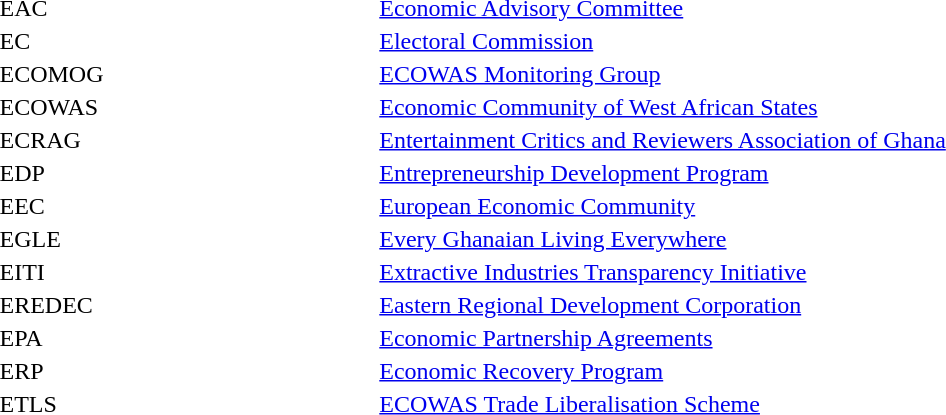<table width="100%" style="text-verticalalign:top">
<tr>
<td width="20%">EAC</td>
<td width="40%"><a href='#'>Economic Advisory Committee</a></td>
<td width="40%"></td>
</tr>
<tr>
<td>EC</td>
<td><a href='#'>Electoral Commission</a></td>
<td></td>
</tr>
<tr>
<td>ECOMOG</td>
<td><a href='#'>ECOWAS Monitoring Group</a></td>
<td></td>
</tr>
<tr>
<td>ECOWAS</td>
<td><a href='#'>Economic Community of West African States</a></td>
<td></td>
</tr>
<tr>
<td>ECRAG</td>
<td><a href='#'>Entertainment Critics and Reviewers Association of Ghana</a></td>
<td></td>
</tr>
<tr>
<td>EDP</td>
<td><a href='#'>Entrepreneurship Development Program</a></td>
<td></td>
</tr>
<tr>
<td>EEC</td>
<td><a href='#'>European Economic Community</a></td>
<td></td>
</tr>
<tr>
<td>EGLE</td>
<td><a href='#'>Every Ghanaian Living Everywhere</a></td>
<td></td>
</tr>
<tr>
<td>EITI</td>
<td><a href='#'>Extractive Industries Transparency Initiative</a></td>
<td></td>
</tr>
<tr>
<td>EREDEC</td>
<td><a href='#'>Eastern Regional Development Corporation</a></td>
<td></td>
</tr>
<tr>
<td>EPA</td>
<td><a href='#'>Economic Partnership Agreements</a></td>
<td></td>
</tr>
<tr>
<td>ERP</td>
<td><a href='#'>Economic Recovery Program</a></td>
<td></td>
</tr>
<tr>
<td>ETLS</td>
<td><a href='#'>ECOWAS Trade Liberalisation Scheme</a></td>
<td></td>
</tr>
</table>
